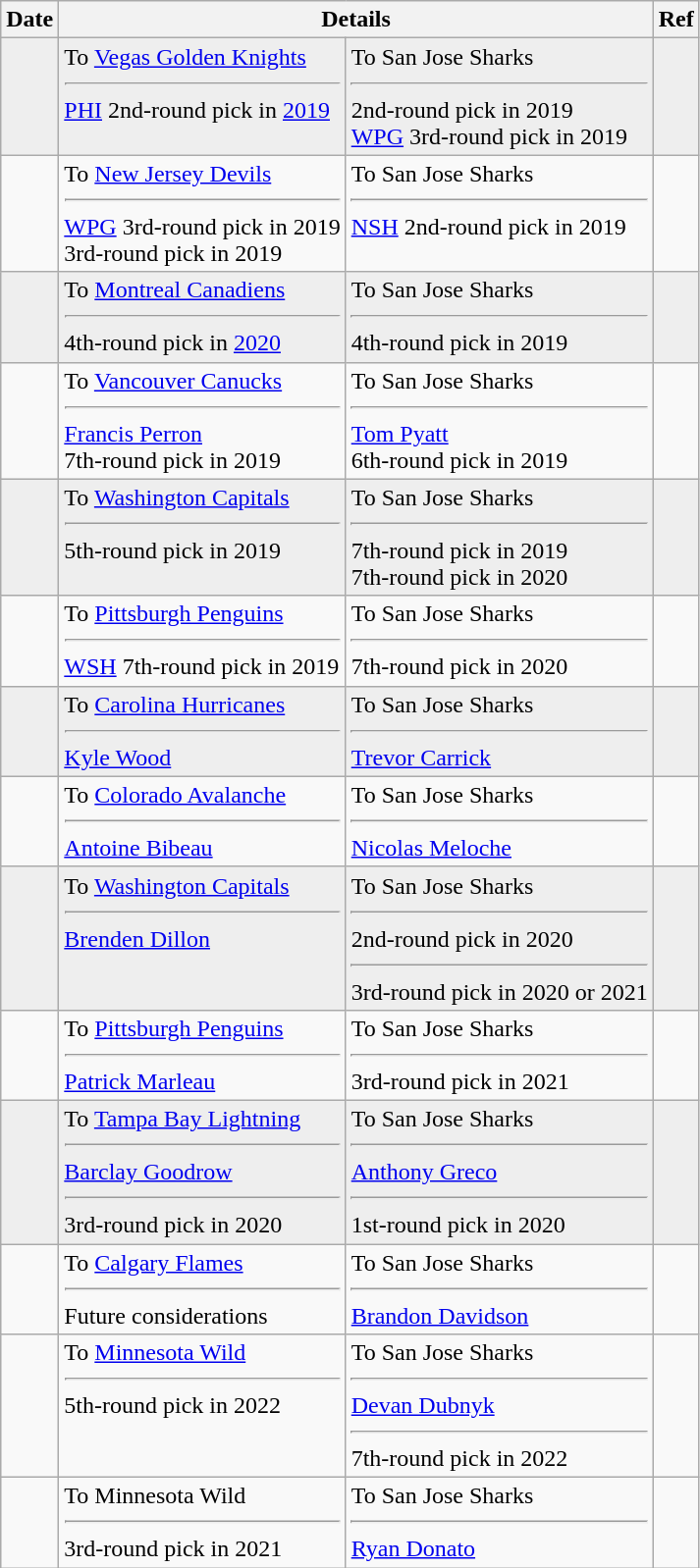<table class="wikitable">
<tr>
<th>Date</th>
<th colspan="2">Details</th>
<th>Ref</th>
</tr>
<tr style="background:#eee;">
<td></td>
<td valign="top">To <a href='#'>Vegas Golden Knights</a><hr><a href='#'>PHI</a> 2nd-round pick in <a href='#'>2019</a></td>
<td valign="top">To San Jose Sharks<hr>2nd-round pick in 2019<br><a href='#'>WPG</a> 3rd-round pick in 2019</td>
<td></td>
</tr>
<tr>
<td></td>
<td valign="top">To <a href='#'>New Jersey Devils</a><hr><a href='#'>WPG</a> 3rd-round pick in 2019<br>3rd-round pick in 2019</td>
<td valign="top">To San Jose Sharks<hr><a href='#'>NSH</a> 2nd-round pick in 2019</td>
<td></td>
</tr>
<tr style="background:#eee;">
<td></td>
<td valign="top">To <a href='#'>Montreal Canadiens</a><hr>4th-round pick in <a href='#'>2020</a></td>
<td valign="top">To San Jose Sharks<hr>4th-round pick in 2019</td>
<td></td>
</tr>
<tr>
<td></td>
<td valign="top">To <a href='#'>Vancouver Canucks</a><hr><a href='#'>Francis Perron</a><br>7th-round pick in 2019</td>
<td valign="top">To San Jose Sharks<hr><a href='#'>Tom Pyatt</a><br>6th-round pick in 2019</td>
<td></td>
</tr>
<tr style="background:#eee;">
<td></td>
<td valign="top">To <a href='#'>Washington Capitals</a><hr>5th-round pick in 2019</td>
<td valign="top">To San Jose Sharks<hr>7th-round pick in 2019<br>7th-round pick in 2020</td>
<td></td>
</tr>
<tr>
<td></td>
<td valign="top">To <a href='#'>Pittsburgh Penguins</a><hr><a href='#'>WSH</a> 7th-round pick in 2019</td>
<td valign="top">To San Jose Sharks<hr>7th-round pick in 2020</td>
<td></td>
</tr>
<tr style="background:#eee;">
<td></td>
<td valign="top">To <a href='#'>Carolina Hurricanes</a><hr><a href='#'>Kyle Wood</a></td>
<td valign="top">To San Jose Sharks<hr><a href='#'>Trevor Carrick</a></td>
<td></td>
</tr>
<tr>
<td></td>
<td valign="top">To <a href='#'>Colorado Avalanche</a><hr><a href='#'>Antoine Bibeau</a></td>
<td valign="top">To San Jose Sharks<hr><a href='#'>Nicolas Meloche</a></td>
<td></td>
</tr>
<tr style="background:#eee;">
<td></td>
<td valign="top">To <a href='#'>Washington Capitals</a><hr><a href='#'>Brenden Dillon</a></td>
<td valign="top">To San Jose Sharks<hr>2nd-round pick in 2020<hr>3rd-round pick in 2020 or 2021</td>
<td></td>
</tr>
<tr>
<td></td>
<td valign="top">To <a href='#'>Pittsburgh Penguins</a><hr><a href='#'>Patrick Marleau</a></td>
<td valign="top">To San Jose Sharks<hr>3rd-round pick in 2021</td>
<td></td>
</tr>
<tr style="background:#eee;">
<td></td>
<td valign="top">To <a href='#'>Tampa Bay Lightning</a><hr><a href='#'>Barclay Goodrow</a><hr> 3rd-round pick in 2020</td>
<td valign="top">To San Jose Sharks<hr><a href='#'>Anthony Greco</a><hr> 1st-round pick in 2020</td>
<td></td>
</tr>
<tr>
<td></td>
<td valign="top">To <a href='#'>Calgary Flames</a><hr>Future considerations</td>
<td valign="top">To San Jose Sharks<hr><a href='#'>Brandon Davidson</a></td>
<td></td>
</tr>
<tr>
<td></td>
<td valign="top">To <a href='#'>Minnesota Wild</a><hr>5th-round pick in 2022</td>
<td valign="top">To San Jose Sharks<hr><a href='#'>Devan Dubnyk</a><hr>7th-round pick in 2022</td>
<td></td>
</tr>
<tr>
<td></td>
<td valign="top">To Minnesota Wild<hr>3rd-round pick in 2021</td>
<td valign="top">To San Jose Sharks<hr><a href='#'>Ryan Donato</a></td>
<td></td>
</tr>
</table>
